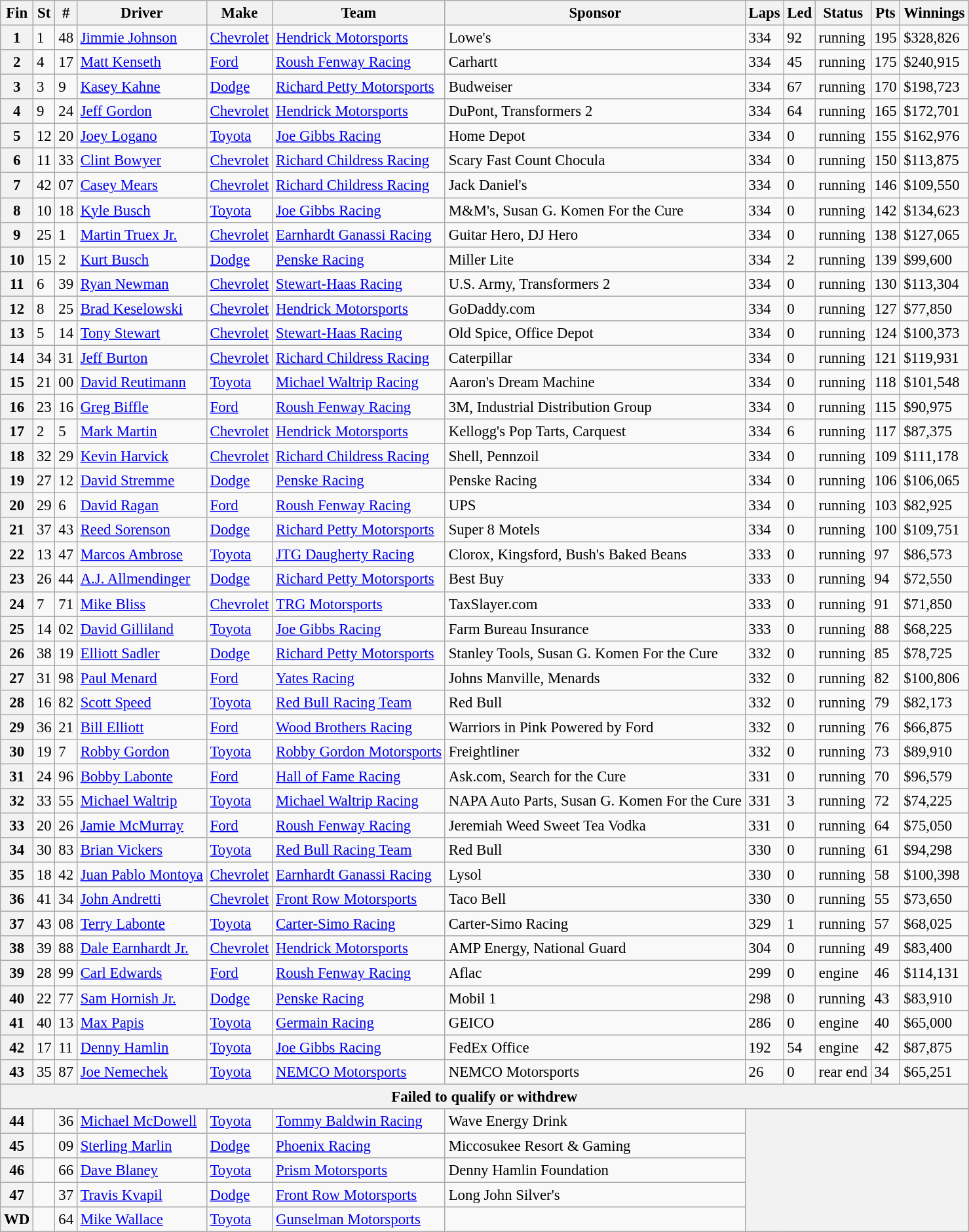<table class="wikitable sortable" style="font-size:95%">
<tr>
<th>Fin</th>
<th>St</th>
<th>#</th>
<th>Driver</th>
<th>Make</th>
<th>Team</th>
<th>Sponsor</th>
<th>Laps</th>
<th>Led</th>
<th>Status</th>
<th>Pts</th>
<th>Winnings</th>
</tr>
<tr>
<th>1</th>
<td>1</td>
<td>48</td>
<td><a href='#'>Jimmie Johnson</a></td>
<td><a href='#'>Chevrolet</a></td>
<td><a href='#'>Hendrick Motorsports</a></td>
<td>Lowe's</td>
<td>334</td>
<td>92</td>
<td>running</td>
<td>195</td>
<td>$328,826</td>
</tr>
<tr>
<th>2</th>
<td>4</td>
<td>17</td>
<td><a href='#'>Matt Kenseth</a></td>
<td><a href='#'>Ford</a></td>
<td><a href='#'>Roush Fenway Racing</a></td>
<td>Carhartt</td>
<td>334</td>
<td>45</td>
<td>running</td>
<td>175</td>
<td>$240,915</td>
</tr>
<tr>
<th>3</th>
<td>3</td>
<td>9</td>
<td><a href='#'>Kasey Kahne</a></td>
<td><a href='#'>Dodge</a></td>
<td><a href='#'>Richard Petty Motorsports</a></td>
<td>Budweiser</td>
<td>334</td>
<td>67</td>
<td>running</td>
<td>170</td>
<td>$198,723</td>
</tr>
<tr>
<th>4</th>
<td>9</td>
<td>24</td>
<td><a href='#'>Jeff Gordon</a></td>
<td><a href='#'>Chevrolet</a></td>
<td><a href='#'>Hendrick Motorsports</a></td>
<td>DuPont, Transformers 2</td>
<td>334</td>
<td>64</td>
<td>running</td>
<td>165</td>
<td>$172,701</td>
</tr>
<tr>
<th>5</th>
<td>12</td>
<td>20</td>
<td><a href='#'>Joey Logano</a></td>
<td><a href='#'>Toyota</a></td>
<td><a href='#'>Joe Gibbs Racing</a></td>
<td>Home Depot</td>
<td>334</td>
<td>0</td>
<td>running</td>
<td>155</td>
<td>$162,976</td>
</tr>
<tr>
<th>6</th>
<td>11</td>
<td>33</td>
<td><a href='#'>Clint Bowyer</a></td>
<td><a href='#'>Chevrolet</a></td>
<td><a href='#'>Richard Childress Racing</a></td>
<td>Scary Fast Count Chocula</td>
<td>334</td>
<td>0</td>
<td>running</td>
<td>150</td>
<td>$113,875</td>
</tr>
<tr>
<th>7</th>
<td>42</td>
<td>07</td>
<td><a href='#'>Casey Mears</a></td>
<td><a href='#'>Chevrolet</a></td>
<td><a href='#'>Richard Childress Racing</a></td>
<td>Jack Daniel's</td>
<td>334</td>
<td>0</td>
<td>running</td>
<td>146</td>
<td>$109,550</td>
</tr>
<tr>
<th>8</th>
<td>10</td>
<td>18</td>
<td><a href='#'>Kyle Busch</a></td>
<td><a href='#'>Toyota</a></td>
<td><a href='#'>Joe Gibbs Racing</a></td>
<td>M&M's, Susan G. Komen For the Cure</td>
<td>334</td>
<td>0</td>
<td>running</td>
<td>142</td>
<td>$134,623</td>
</tr>
<tr>
<th>9</th>
<td>25</td>
<td>1</td>
<td><a href='#'>Martin Truex Jr.</a></td>
<td><a href='#'>Chevrolet</a></td>
<td><a href='#'>Earnhardt Ganassi Racing</a></td>
<td>Guitar Hero, DJ Hero</td>
<td>334</td>
<td>0</td>
<td>running</td>
<td>138</td>
<td>$127,065</td>
</tr>
<tr>
<th>10</th>
<td>15</td>
<td>2</td>
<td><a href='#'>Kurt Busch</a></td>
<td><a href='#'>Dodge</a></td>
<td><a href='#'>Penske Racing</a></td>
<td>Miller Lite</td>
<td>334</td>
<td>2</td>
<td>running</td>
<td>139</td>
<td>$99,600</td>
</tr>
<tr>
<th>11</th>
<td>6</td>
<td>39</td>
<td><a href='#'>Ryan Newman</a></td>
<td><a href='#'>Chevrolet</a></td>
<td><a href='#'>Stewart-Haas Racing</a></td>
<td>U.S. Army, Transformers 2</td>
<td>334</td>
<td>0</td>
<td>running</td>
<td>130</td>
<td>$113,304</td>
</tr>
<tr>
<th>12</th>
<td>8</td>
<td>25</td>
<td><a href='#'>Brad Keselowski</a></td>
<td><a href='#'>Chevrolet</a></td>
<td><a href='#'>Hendrick Motorsports</a></td>
<td>GoDaddy.com</td>
<td>334</td>
<td>0</td>
<td>running</td>
<td>127</td>
<td>$77,850</td>
</tr>
<tr>
<th>13</th>
<td>5</td>
<td>14</td>
<td><a href='#'>Tony Stewart</a></td>
<td><a href='#'>Chevrolet</a></td>
<td><a href='#'>Stewart-Haas Racing</a></td>
<td>Old Spice, Office Depot</td>
<td>334</td>
<td>0</td>
<td>running</td>
<td>124</td>
<td>$100,373</td>
</tr>
<tr>
<th>14</th>
<td>34</td>
<td>31</td>
<td><a href='#'>Jeff Burton</a></td>
<td><a href='#'>Chevrolet</a></td>
<td><a href='#'>Richard Childress Racing</a></td>
<td>Caterpillar</td>
<td>334</td>
<td>0</td>
<td>running</td>
<td>121</td>
<td>$119,931</td>
</tr>
<tr>
<th>15</th>
<td>21</td>
<td>00</td>
<td><a href='#'>David Reutimann</a></td>
<td><a href='#'>Toyota</a></td>
<td><a href='#'>Michael Waltrip Racing</a></td>
<td>Aaron's Dream Machine</td>
<td>334</td>
<td>0</td>
<td>running</td>
<td>118</td>
<td>$101,548</td>
</tr>
<tr>
<th>16</th>
<td>23</td>
<td>16</td>
<td><a href='#'>Greg Biffle</a></td>
<td><a href='#'>Ford</a></td>
<td><a href='#'>Roush Fenway Racing</a></td>
<td>3M, Industrial Distribution Group</td>
<td>334</td>
<td>0</td>
<td>running</td>
<td>115</td>
<td>$90,975</td>
</tr>
<tr>
<th>17</th>
<td>2</td>
<td>5</td>
<td><a href='#'>Mark Martin</a></td>
<td><a href='#'>Chevrolet</a></td>
<td><a href='#'>Hendrick Motorsports</a></td>
<td>Kellogg's Pop Tarts, Carquest</td>
<td>334</td>
<td>6</td>
<td>running</td>
<td>117</td>
<td>$87,375</td>
</tr>
<tr>
<th>18</th>
<td>32</td>
<td>29</td>
<td><a href='#'>Kevin Harvick</a></td>
<td><a href='#'>Chevrolet</a></td>
<td><a href='#'>Richard Childress Racing</a></td>
<td>Shell, Pennzoil</td>
<td>334</td>
<td>0</td>
<td>running</td>
<td>109</td>
<td>$111,178</td>
</tr>
<tr>
<th>19</th>
<td>27</td>
<td>12</td>
<td><a href='#'>David Stremme</a></td>
<td><a href='#'>Dodge</a></td>
<td><a href='#'>Penske Racing</a></td>
<td>Penske Racing</td>
<td>334</td>
<td>0</td>
<td>running</td>
<td>106</td>
<td>$106,065</td>
</tr>
<tr>
<th>20</th>
<td>29</td>
<td>6</td>
<td><a href='#'>David Ragan</a></td>
<td><a href='#'>Ford</a></td>
<td><a href='#'>Roush Fenway Racing</a></td>
<td>UPS</td>
<td>334</td>
<td>0</td>
<td>running</td>
<td>103</td>
<td>$82,925</td>
</tr>
<tr>
<th>21</th>
<td>37</td>
<td>43</td>
<td><a href='#'>Reed Sorenson</a></td>
<td><a href='#'>Dodge</a></td>
<td><a href='#'>Richard Petty Motorsports</a></td>
<td>Super 8 Motels</td>
<td>334</td>
<td>0</td>
<td>running</td>
<td>100</td>
<td>$109,751</td>
</tr>
<tr>
<th>22</th>
<td>13</td>
<td>47</td>
<td><a href='#'>Marcos Ambrose</a></td>
<td><a href='#'>Toyota</a></td>
<td><a href='#'>JTG Daugherty Racing</a></td>
<td>Clorox, Kingsford, Bush's Baked Beans</td>
<td>333</td>
<td>0</td>
<td>running</td>
<td>97</td>
<td>$86,573</td>
</tr>
<tr>
<th>23</th>
<td>26</td>
<td>44</td>
<td><a href='#'>A.J. Allmendinger</a></td>
<td><a href='#'>Dodge</a></td>
<td><a href='#'>Richard Petty Motorsports</a></td>
<td>Best Buy</td>
<td>333</td>
<td>0</td>
<td>running</td>
<td>94</td>
<td>$72,550</td>
</tr>
<tr>
<th>24</th>
<td>7</td>
<td>71</td>
<td><a href='#'>Mike Bliss</a></td>
<td><a href='#'>Chevrolet</a></td>
<td><a href='#'>TRG Motorsports</a></td>
<td>TaxSlayer.com</td>
<td>333</td>
<td>0</td>
<td>running</td>
<td>91</td>
<td>$71,850</td>
</tr>
<tr>
<th>25</th>
<td>14</td>
<td>02</td>
<td><a href='#'>David Gilliland</a></td>
<td><a href='#'>Toyota</a></td>
<td><a href='#'>Joe Gibbs Racing</a></td>
<td>Farm Bureau Insurance</td>
<td>333</td>
<td>0</td>
<td>running</td>
<td>88</td>
<td>$68,225</td>
</tr>
<tr>
<th>26</th>
<td>38</td>
<td>19</td>
<td><a href='#'>Elliott Sadler</a></td>
<td><a href='#'>Dodge</a></td>
<td><a href='#'>Richard Petty Motorsports</a></td>
<td>Stanley Tools, Susan G. Komen For the Cure</td>
<td>332</td>
<td>0</td>
<td>running</td>
<td>85</td>
<td>$78,725</td>
</tr>
<tr>
<th>27</th>
<td>31</td>
<td>98</td>
<td><a href='#'>Paul Menard</a></td>
<td><a href='#'>Ford</a></td>
<td><a href='#'>Yates Racing</a></td>
<td>Johns Manville, Menards</td>
<td>332</td>
<td>0</td>
<td>running</td>
<td>82</td>
<td>$100,806</td>
</tr>
<tr>
<th>28</th>
<td>16</td>
<td>82</td>
<td><a href='#'>Scott Speed</a></td>
<td><a href='#'>Toyota</a></td>
<td><a href='#'>Red Bull Racing Team</a></td>
<td>Red Bull</td>
<td>332</td>
<td>0</td>
<td>running</td>
<td>79</td>
<td>$82,173</td>
</tr>
<tr>
<th>29</th>
<td>36</td>
<td>21</td>
<td><a href='#'>Bill Elliott</a></td>
<td><a href='#'>Ford</a></td>
<td><a href='#'>Wood Brothers Racing</a></td>
<td>Warriors in Pink Powered by Ford</td>
<td>332</td>
<td>0</td>
<td>running</td>
<td>76</td>
<td>$66,875</td>
</tr>
<tr>
<th>30</th>
<td>19</td>
<td>7</td>
<td><a href='#'>Robby Gordon</a></td>
<td><a href='#'>Toyota</a></td>
<td><a href='#'>Robby Gordon Motorsports</a></td>
<td>Freightliner</td>
<td>332</td>
<td>0</td>
<td>running</td>
<td>73</td>
<td>$89,910</td>
</tr>
<tr>
<th>31</th>
<td>24</td>
<td>96</td>
<td><a href='#'>Bobby Labonte</a></td>
<td><a href='#'>Ford</a></td>
<td><a href='#'>Hall of Fame Racing</a></td>
<td>Ask.com, Search for the Cure</td>
<td>331</td>
<td>0</td>
<td>running</td>
<td>70</td>
<td>$96,579</td>
</tr>
<tr>
<th>32</th>
<td>33</td>
<td>55</td>
<td><a href='#'>Michael Waltrip</a></td>
<td><a href='#'>Toyota</a></td>
<td><a href='#'>Michael Waltrip Racing</a></td>
<td>NAPA Auto Parts, Susan G. Komen For the Cure</td>
<td>331</td>
<td>3</td>
<td>running</td>
<td>72</td>
<td>$74,225</td>
</tr>
<tr>
<th>33</th>
<td>20</td>
<td>26</td>
<td><a href='#'>Jamie McMurray</a></td>
<td><a href='#'>Ford</a></td>
<td><a href='#'>Roush Fenway Racing</a></td>
<td>Jeremiah Weed Sweet Tea Vodka</td>
<td>331</td>
<td>0</td>
<td>running</td>
<td>64</td>
<td>$75,050</td>
</tr>
<tr>
<th>34</th>
<td>30</td>
<td>83</td>
<td><a href='#'>Brian Vickers</a></td>
<td><a href='#'>Toyota</a></td>
<td><a href='#'>Red Bull Racing Team</a></td>
<td>Red Bull</td>
<td>330</td>
<td>0</td>
<td>running</td>
<td>61</td>
<td>$94,298</td>
</tr>
<tr>
<th>35</th>
<td>18</td>
<td>42</td>
<td><a href='#'>Juan Pablo Montoya</a></td>
<td><a href='#'>Chevrolet</a></td>
<td><a href='#'>Earnhardt Ganassi Racing</a></td>
<td>Lysol</td>
<td>330</td>
<td>0</td>
<td>running</td>
<td>58</td>
<td>$100,398</td>
</tr>
<tr>
<th>36</th>
<td>41</td>
<td>34</td>
<td><a href='#'>John Andretti</a></td>
<td><a href='#'>Chevrolet</a></td>
<td><a href='#'>Front Row Motorsports</a></td>
<td>Taco Bell</td>
<td>330</td>
<td>0</td>
<td>running</td>
<td>55</td>
<td>$73,650</td>
</tr>
<tr>
<th>37</th>
<td>43</td>
<td>08</td>
<td><a href='#'>Terry Labonte</a></td>
<td><a href='#'>Toyota</a></td>
<td><a href='#'>Carter-Simo Racing</a></td>
<td>Carter-Simo Racing</td>
<td>329</td>
<td>1</td>
<td>running</td>
<td>57</td>
<td>$68,025</td>
</tr>
<tr>
<th>38</th>
<td>39</td>
<td>88</td>
<td><a href='#'>Dale Earnhardt Jr.</a></td>
<td><a href='#'>Chevrolet</a></td>
<td><a href='#'>Hendrick Motorsports</a></td>
<td>AMP Energy, National Guard</td>
<td>304</td>
<td>0</td>
<td>running</td>
<td>49</td>
<td>$83,400</td>
</tr>
<tr>
<th>39</th>
<td>28</td>
<td>99</td>
<td><a href='#'>Carl Edwards</a></td>
<td><a href='#'>Ford</a></td>
<td><a href='#'>Roush Fenway Racing</a></td>
<td>Aflac</td>
<td>299</td>
<td>0</td>
<td>engine</td>
<td>46</td>
<td>$114,131</td>
</tr>
<tr>
<th>40</th>
<td>22</td>
<td>77</td>
<td><a href='#'>Sam Hornish Jr.</a></td>
<td><a href='#'>Dodge</a></td>
<td><a href='#'>Penske Racing</a></td>
<td>Mobil 1</td>
<td>298</td>
<td>0</td>
<td>running</td>
<td>43</td>
<td>$83,910</td>
</tr>
<tr>
<th>41</th>
<td>40</td>
<td>13</td>
<td><a href='#'>Max Papis</a></td>
<td><a href='#'>Toyota</a></td>
<td><a href='#'>Germain Racing</a></td>
<td>GEICO</td>
<td>286</td>
<td>0</td>
<td>engine</td>
<td>40</td>
<td>$65,000</td>
</tr>
<tr>
<th>42</th>
<td>17</td>
<td>11</td>
<td><a href='#'>Denny Hamlin</a></td>
<td><a href='#'>Toyota</a></td>
<td><a href='#'>Joe Gibbs Racing</a></td>
<td>FedEx Office</td>
<td>192</td>
<td>54</td>
<td>engine</td>
<td>42</td>
<td>$87,875</td>
</tr>
<tr>
<th>43</th>
<td>35</td>
<td>87</td>
<td><a href='#'>Joe Nemechek</a></td>
<td><a href='#'>Toyota</a></td>
<td><a href='#'>NEMCO Motorsports</a></td>
<td>NEMCO Motorsports</td>
<td>26</td>
<td>0</td>
<td>rear end</td>
<td>34</td>
<td>$65,251</td>
</tr>
<tr>
<th colspan="12">Failed to qualify or withdrew</th>
</tr>
<tr>
<th>44</th>
<td></td>
<td>36</td>
<td><a href='#'>Michael McDowell</a></td>
<td><a href='#'>Toyota</a></td>
<td><a href='#'>Tommy Baldwin Racing</a></td>
<td>Wave Energy Drink</td>
<th colspan="5" rowspan="5"></th>
</tr>
<tr>
<th>45</th>
<td></td>
<td>09</td>
<td><a href='#'>Sterling Marlin</a></td>
<td><a href='#'>Dodge</a></td>
<td><a href='#'>Phoenix Racing</a></td>
<td>Miccosukee Resort & Gaming</td>
</tr>
<tr>
<th>46</th>
<td></td>
<td>66</td>
<td><a href='#'>Dave Blaney</a></td>
<td><a href='#'>Toyota</a></td>
<td><a href='#'>Prism Motorsports</a></td>
<td>Denny Hamlin Foundation</td>
</tr>
<tr>
<th>47</th>
<td></td>
<td>37</td>
<td><a href='#'>Travis Kvapil</a></td>
<td><a href='#'>Dodge</a></td>
<td><a href='#'>Front Row Motorsports</a></td>
<td>Long John Silver's</td>
</tr>
<tr>
<th>WD</th>
<td></td>
<td>64</td>
<td><a href='#'>Mike Wallace</a></td>
<td><a href='#'>Toyota</a></td>
<td><a href='#'>Gunselman Motorsports</a></td>
<td></td>
</tr>
</table>
